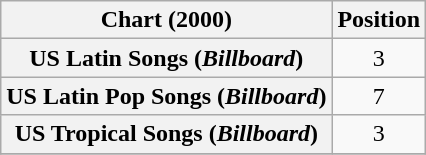<table class="wikitable plainrowheaders sortable" style="text-align:center;">
<tr>
<th scope="col">Chart (2000)</th>
<th scope="col">Position</th>
</tr>
<tr>
<th scope="row">US Latin Songs (<em>Billboard</em>)</th>
<td>3</td>
</tr>
<tr>
<th scope="row">US Latin Pop Songs (<em>Billboard</em>)</th>
<td>7</td>
</tr>
<tr>
<th scope="row">US Tropical Songs (<em>Billboard</em>)</th>
<td>3</td>
</tr>
<tr>
</tr>
</table>
